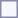<table style="border:1px solid #8888aa; background-color:#f7f8ff; padding:5px; font-size:95%; margin: 0px 12px 12px 0px;">
</table>
